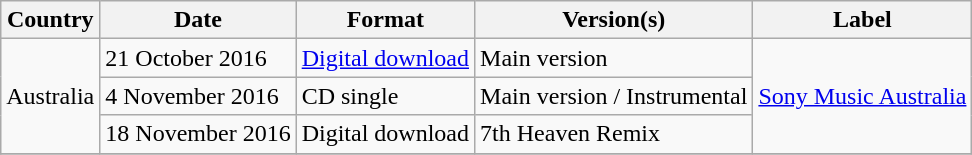<table class="wikitable plainrowheaders">
<tr>
<th scope="col">Country</th>
<th scope="col">Date</th>
<th scope="col">Format</th>
<th scope="col">Version(s)</th>
<th scope="col">Label</th>
</tr>
<tr>
<td rowspan="3">Australia</td>
<td>21 October 2016</td>
<td><a href='#'>Digital download</a></td>
<td>Main version</td>
<td rowspan="3"><a href='#'>Sony Music Australia</a></td>
</tr>
<tr>
<td>4 November 2016</td>
<td>CD single</td>
<td>Main version / Instrumental</td>
</tr>
<tr>
<td>18 November 2016</td>
<td>Digital download</td>
<td>7th Heaven Remix</td>
</tr>
<tr>
</tr>
</table>
